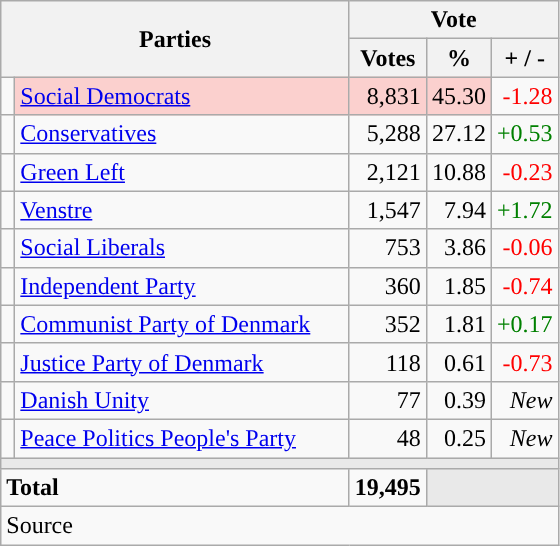<table class="wikitable" style="text-align:right;">
<tr>
<th style="text-align:centre;" rowspan="2" colspan="2" width="225">Parties</th>
<th colspan="3">Vote</th>
</tr>
<tr>
<th width="15">Votes</th>
<th width="15">%</th>
<th width="15">+ / -</th>
</tr>
<tr>
<td width="2" style="color:inherit;background:"></td>
<td bgcolor=#fbd0ce  align="left"><a href='#'>Social Democrats</a></td>
<td bgcolor=#fbd0ce>8,831</td>
<td bgcolor=#fbd0ce>45.30</td>
<td style=color:red;>-1.28</td>
</tr>
<tr>
<td width="2" style="color:inherit;background:"></td>
<td align="left"><a href='#'>Conservatives</a></td>
<td>5,288</td>
<td>27.12</td>
<td style=color:green;>+0.53</td>
</tr>
<tr>
<td width="2" style="color:inherit;background:"></td>
<td align="left"><a href='#'>Green Left</a></td>
<td>2,121</td>
<td>10.88</td>
<td style=color:red;>-0.23</td>
</tr>
<tr>
<td width="2" style="color:inherit;background:"></td>
<td align="left"><a href='#'>Venstre</a></td>
<td>1,547</td>
<td>7.94</td>
<td style=color:green;>+1.72</td>
</tr>
<tr>
<td width="2" style="color:inherit;background:"></td>
<td align="left"><a href='#'>Social Liberals</a></td>
<td>753</td>
<td>3.86</td>
<td style=color:red;>-0.06</td>
</tr>
<tr>
<td width="2" style="color:inherit;background:"></td>
<td align="left"><a href='#'>Independent Party</a></td>
<td>360</td>
<td>1.85</td>
<td style=color:red;>-0.74</td>
</tr>
<tr>
<td width="2" style="color:inherit;background:"></td>
<td align="left"><a href='#'>Communist Party of Denmark</a></td>
<td>352</td>
<td>1.81</td>
<td style=color:green;>+0.17</td>
</tr>
<tr>
<td width="2" style="color:inherit;background:"></td>
<td align="left"><a href='#'>Justice Party of Denmark</a></td>
<td>118</td>
<td>0.61</td>
<td style=color:red;>-0.73</td>
</tr>
<tr>
<td width="2" style="color:inherit;background:"></td>
<td align="left"><a href='#'>Danish Unity</a></td>
<td>77</td>
<td>0.39</td>
<td><em>New</em></td>
</tr>
<tr>
<td width="2" style="color:inherit;background:"></td>
<td align="left"><a href='#'>Peace Politics People's Party</a></td>
<td>48</td>
<td>0.25</td>
<td><em>New</em></td>
</tr>
<tr>
<td colspan="7" bgcolor="#E9E9E9"></td>
</tr>
<tr>
<td align="left" colspan="2"><strong>Total</strong></td>
<td><strong>19,495</strong></td>
<td bgcolor="#E9E9E9" colspan="2"></td>
</tr>
<tr>
<td align="left" colspan="6">Source</td>
</tr>
</table>
